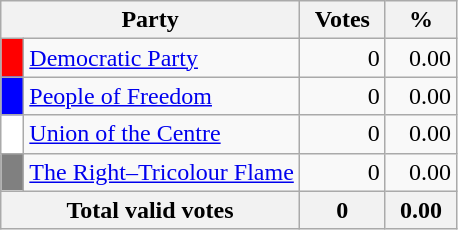<table class="wikitable">
<tr>
<th colspan="2" style="width: 130px">Party</th>
<th style="width: 50px">Votes</th>
<th style="width: 40px">%</th>
</tr>
<tr>
<td style="background-color:red">  </td>
<td style="text-align: left"><a href='#'>Democratic Party</a></td>
<td style="text-align: right">0</td>
<td style="text-align: right">0.00</td>
</tr>
<tr>
<td style="background-color:blue">  </td>
<td style="text-align: left"><a href='#'>People of Freedom</a></td>
<td style="text-align: right">0</td>
<td style="text-align: right">0.00</td>
</tr>
<tr>
<td style="background-color:white">  </td>
<td style="text-align: left"><a href='#'>Union of the Centre</a></td>
<td align="right">0</td>
<td align="right">0.00</td>
</tr>
<tr>
<td style="background-color:grey">  </td>
<td style="text-align: left"><a href='#'>The Right–Tricolour Flame</a></td>
<td align="right">0</td>
<td align="right">0.00</td>
</tr>
<tr bgcolor="white">
<th align="right" colspan=2>Total valid votes</th>
<th align="right">0</th>
<th align="right">0.00</th>
</tr>
</table>
